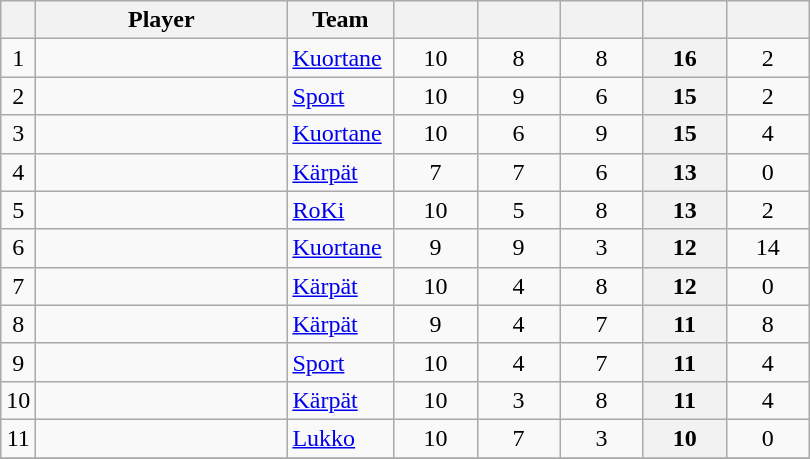<table class="wikitable sortable" style="text-align: center">
<tr>
<th></th>
<th style="width: 10em;">Player</th>
<th style="width: 4em;">Team</th>
<th style="width: 3em;"></th>
<th style="width: 3em;"></th>
<th style="width: 3em;"></th>
<th style="width: 3em;"></th>
<th style="width: 3em;"></th>
</tr>
<tr>
<td>1</td>
<td style="text-align:left;"></td>
<td style="text-align:left;"><a href='#'>Kuortane</a></td>
<td>10</td>
<td>8</td>
<td>8</td>
<th>16</th>
<td>2</td>
</tr>
<tr>
<td>2</td>
<td style="text-align:left;"></td>
<td style="text-align:left;"><a href='#'>Sport</a></td>
<td>10</td>
<td>9</td>
<td>6</td>
<th>15</th>
<td>2</td>
</tr>
<tr>
<td>3</td>
<td style="text-align:left;"></td>
<td style="text-align:left;"><a href='#'>Kuortane</a></td>
<td>10</td>
<td>6</td>
<td>9</td>
<th>15</th>
<td>4</td>
</tr>
<tr>
<td>4</td>
<td style="text-align:left;"></td>
<td style="text-align:left;"><a href='#'>Kärpät</a></td>
<td>7</td>
<td>7</td>
<td>6</td>
<th>13</th>
<td>0</td>
</tr>
<tr>
<td>5</td>
<td style="text-align:left;"></td>
<td style="text-align:left;"><a href='#'>RoKi</a></td>
<td>10</td>
<td>5</td>
<td>8</td>
<th>13</th>
<td>2</td>
</tr>
<tr>
<td>6</td>
<td style="text-align:left;"></td>
<td style="text-align:left;"><a href='#'>Kuortane</a></td>
<td>9</td>
<td>9</td>
<td>3</td>
<th>12</th>
<td>14</td>
</tr>
<tr>
<td>7</td>
<td style="text-align:left;"></td>
<td style="text-align:left;"><a href='#'>Kärpät</a></td>
<td>10</td>
<td>4</td>
<td>8</td>
<th>12</th>
<td>0</td>
</tr>
<tr>
<td>8</td>
<td style="text-align:left;"></td>
<td style="text-align:left;"><a href='#'>Kärpät</a></td>
<td>9</td>
<td>4</td>
<td>7</td>
<th>11</th>
<td>8</td>
</tr>
<tr>
<td>9</td>
<td style="text-align:left;"></td>
<td style="text-align:left;"><a href='#'>Sport</a></td>
<td>10</td>
<td>4</td>
<td>7</td>
<th>11</th>
<td>4</td>
</tr>
<tr>
<td>10</td>
<td style="text-align:left;"></td>
<td style="text-align:left;"><a href='#'>Kärpät</a></td>
<td>10</td>
<td>3</td>
<td>8</td>
<th>11</th>
<td>4</td>
</tr>
<tr>
<td>11</td>
<td style="text-align:left;"></td>
<td style="text-align:left;"><a href='#'>Lukko</a></td>
<td>10</td>
<td>7</td>
<td>3</td>
<th>10</th>
<td>0</td>
</tr>
<tr>
</tr>
</table>
